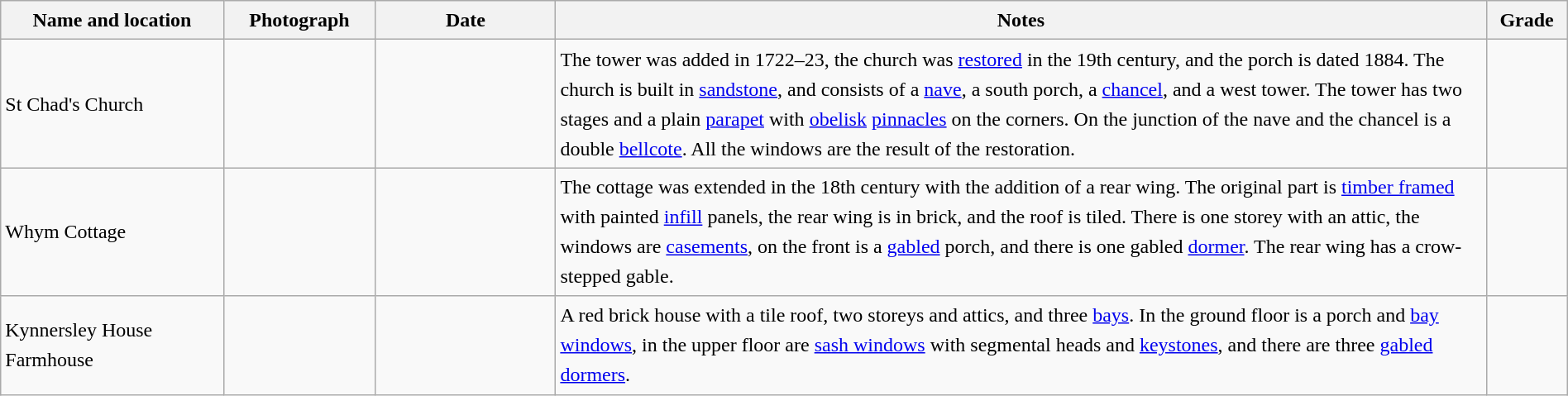<table class="wikitable sortable plainrowheaders" style="width:100%; border:0; text-align:left; line-height:150%;">
<tr>
<th scope="col"  style="width:150px">Name and location</th>
<th scope="col"  style="width:100px" class="unsortable">Photograph</th>
<th scope="col"  style="width:120px">Date</th>
<th scope="col"  style="width:650px" class="unsortable">Notes</th>
<th scope="col"  style="width:50px">Grade</th>
</tr>
<tr>
<td>St Chad's Church<br><small></small></td>
<td></td>
<td align="center"></td>
<td>The tower was added in 1722–23, the church was <a href='#'>restored</a> in the 19th century, and the porch is dated 1884.  The church is built in <a href='#'>sandstone</a>, and consists of a <a href='#'>nave</a>, a south porch, a <a href='#'>chancel</a>, and a west tower.  The tower has two stages and a plain <a href='#'>parapet</a> with <a href='#'>obelisk</a> <a href='#'>pinnacles</a> on the corners.  On the junction of the nave and the chancel is a double <a href='#'>bellcote</a>.  All the windows are the result of the restoration.</td>
<td align="center" ></td>
</tr>
<tr>
<td>Whym Cottage<br><small></small></td>
<td></td>
<td align="center"></td>
<td>The cottage was extended in the 18th century with the addition of a rear wing.  The original part is <a href='#'>timber framed</a> with painted <a href='#'>infill</a> panels, the rear wing is in brick, and the roof is tiled.  There is one storey with an attic, the windows are <a href='#'>casements</a>, on the front is a <a href='#'>gabled</a> porch, and there is one gabled <a href='#'>dormer</a>.  The rear wing has a crow-stepped gable.</td>
<td align="center" ></td>
</tr>
<tr>
<td>Kynnersley House Farmhouse<br><small></small></td>
<td></td>
<td align="center"></td>
<td>A red brick house with a tile roof, two storeys and attics, and three <a href='#'>bays</a>.  In the ground floor is a porch and <a href='#'>bay windows</a>, in the upper floor are <a href='#'>sash windows</a> with segmental heads and <a href='#'>keystones</a>, and there are three <a href='#'>gabled</a> <a href='#'>dormers</a>.</td>
<td align="center" ></td>
</tr>
<tr>
</tr>
</table>
